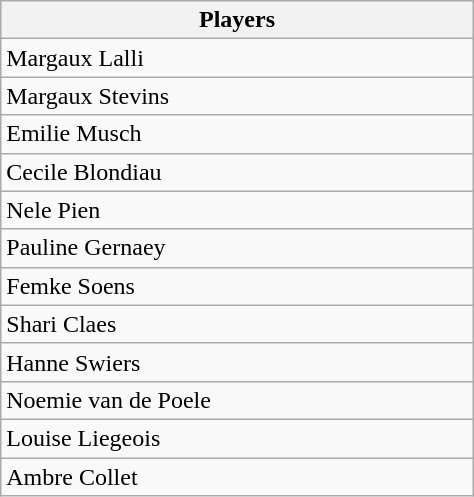<table class="wikitable" style="width:25%">
<tr>
<th>Players</th>
</tr>
<tr>
<td>Margaux Lalli</td>
</tr>
<tr>
<td>Margaux Stevins</td>
</tr>
<tr>
<td>Emilie Musch</td>
</tr>
<tr>
<td>Cecile Blondiau</td>
</tr>
<tr>
<td>Nele Pien</td>
</tr>
<tr>
<td>Pauline Gernaey</td>
</tr>
<tr>
<td>Femke Soens</td>
</tr>
<tr>
<td>Shari Claes</td>
</tr>
<tr>
<td>Hanne Swiers</td>
</tr>
<tr>
<td>Noemie van de Poele</td>
</tr>
<tr>
<td>Louise Liegeois</td>
</tr>
<tr>
<td>Ambre Collet</td>
</tr>
</table>
